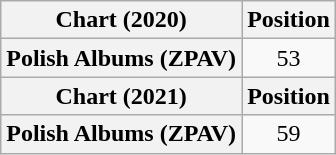<table class="wikitable plainrowheaders" style="text-align:center">
<tr>
<th>Chart (2020)</th>
<th>Position</th>
</tr>
<tr>
<th scope="row">Polish Albums (ZPAV)</th>
<td>53</td>
</tr>
<tr>
<th>Chart (2021)</th>
<th>Position</th>
</tr>
<tr>
<th scope="row">Polish Albums (ZPAV)</th>
<td>59</td>
</tr>
</table>
